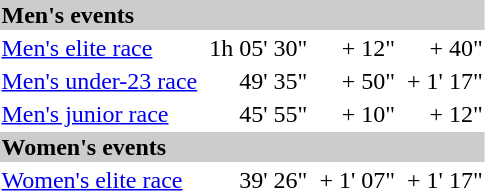<table>
<tr bgcolor="#cccccc">
<td colspan=7><strong>Men's events</strong></td>
</tr>
<tr>
<td><a href='#'>Men's elite race</a> <br></td>
<td></td>
<td align="right">1h 05' 30"</td>
<td></td>
<td align="right">+ 12"</td>
<td></td>
<td align="right">+ 40"</td>
</tr>
<tr>
<td><a href='#'>Men's under-23 race</a> <br></td>
<td></td>
<td align="right">49' 35"</td>
<td></td>
<td align="right">+ 50"</td>
<td></td>
<td align="right">+ 1' 17"</td>
</tr>
<tr>
<td><a href='#'>Men's junior race</a> <br></td>
<td></td>
<td align="right">45' 55"</td>
<td></td>
<td align="right">+ 10"</td>
<td></td>
<td align="right">+ 12"</td>
</tr>
<tr bgcolor="#cccccc">
<td colspan=7><strong>Women's events</strong></td>
</tr>
<tr>
<td><a href='#'>Women's elite race</a><br></td>
<td></td>
<td align="right">39' 26"</td>
<td></td>
<td align="right">+ 1' 07"</td>
<td></td>
<td align="right">+ 1' 17"</td>
</tr>
</table>
